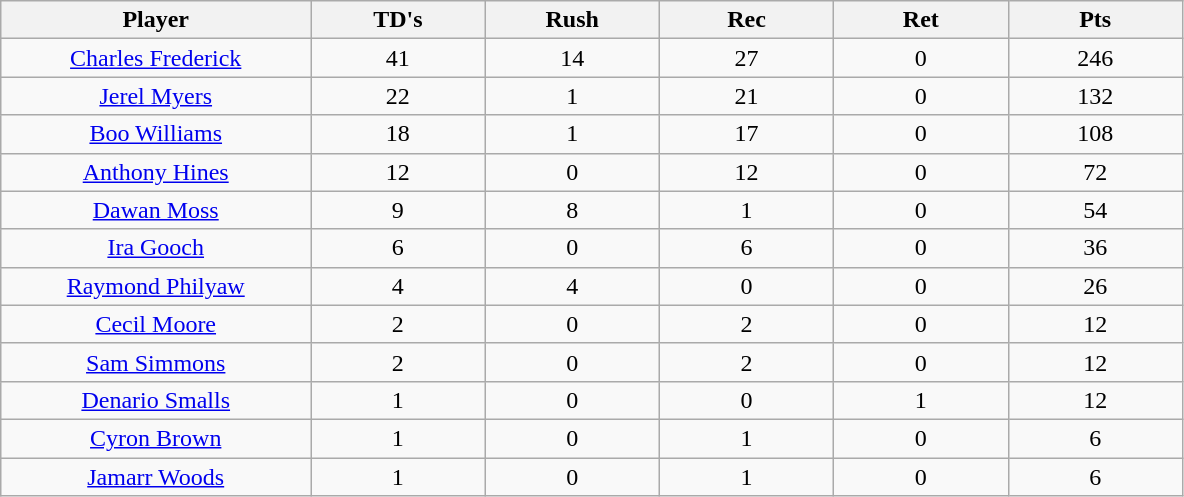<table class="wikitable sortable">
<tr>
<th bgcolor="#DDDDFF" width="16%">Player</th>
<th bgcolor="#DDDDFF" width="9%">TD's</th>
<th bgcolor="#DDDDFF" width="9%">Rush</th>
<th bgcolor="#DDDDFF" width="9%">Rec</th>
<th bgcolor="#DDDDFF" width="9%">Ret</th>
<th bgcolor="#DDDDFF" width="9%">Pts</th>
</tr>
<tr align="center">
<td><a href='#'>Charles Frederick</a></td>
<td>41</td>
<td>14</td>
<td>27</td>
<td>0</td>
<td>246</td>
</tr>
<tr align="center">
<td><a href='#'>Jerel Myers</a></td>
<td>22</td>
<td>1</td>
<td>21</td>
<td>0</td>
<td>132</td>
</tr>
<tr align="center">
<td><a href='#'>Boo Williams</a></td>
<td>18</td>
<td>1</td>
<td>17</td>
<td>0</td>
<td>108</td>
</tr>
<tr align="center">
<td><a href='#'>Anthony Hines</a></td>
<td>12</td>
<td>0</td>
<td>12</td>
<td>0</td>
<td>72</td>
</tr>
<tr align="center">
<td><a href='#'>Dawan Moss</a></td>
<td>9</td>
<td>8</td>
<td>1</td>
<td>0</td>
<td>54</td>
</tr>
<tr align="center">
<td><a href='#'>Ira Gooch</a></td>
<td>6</td>
<td>0</td>
<td>6</td>
<td>0</td>
<td>36</td>
</tr>
<tr align="center">
<td><a href='#'>Raymond Philyaw</a></td>
<td>4</td>
<td>4</td>
<td>0</td>
<td>0</td>
<td>26</td>
</tr>
<tr align="center">
<td><a href='#'>Cecil Moore</a></td>
<td>2</td>
<td>0</td>
<td>2</td>
<td>0</td>
<td>12</td>
</tr>
<tr align="center">
<td><a href='#'>Sam Simmons</a></td>
<td>2</td>
<td>0</td>
<td>2</td>
<td>0</td>
<td>12</td>
</tr>
<tr align="center">
<td><a href='#'>Denario Smalls</a></td>
<td>1</td>
<td>0</td>
<td>0</td>
<td>1</td>
<td>12</td>
</tr>
<tr align="center">
<td><a href='#'>Cyron Brown</a></td>
<td>1</td>
<td>0</td>
<td>1</td>
<td>0</td>
<td>6</td>
</tr>
<tr align="center">
<td><a href='#'>Jamarr Woods</a></td>
<td>1</td>
<td>0</td>
<td>1</td>
<td>0</td>
<td>6</td>
</tr>
</table>
